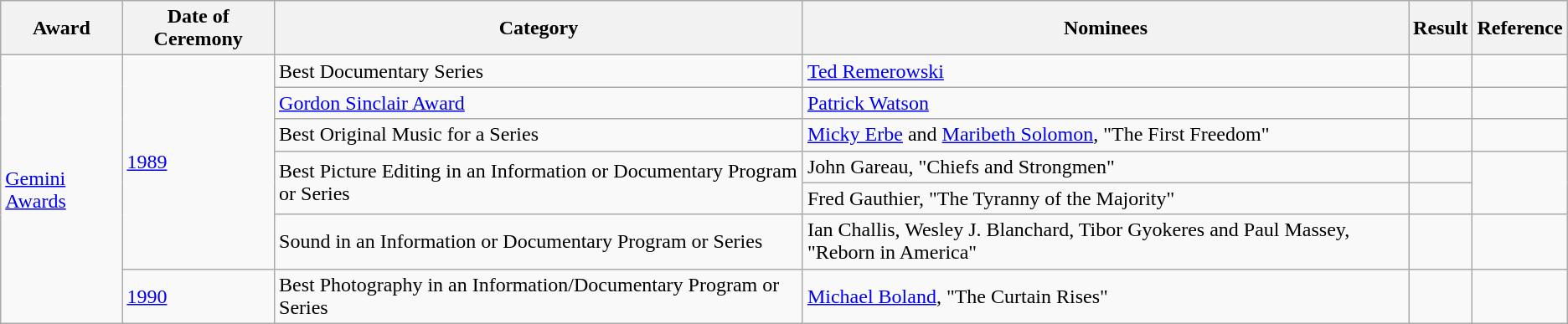<table class="wikitable">
<tr>
<th>Award</th>
<th>Date of Ceremony</th>
<th>Category</th>
<th>Nominees</th>
<th>Result</th>
<th>Reference</th>
</tr>
<tr>
<td rowspan=7><a href='#'>Gemini Awards</a></td>
<td rowspan=6><a href='#'>1989</a></td>
<td>Best Documentary Series</td>
<td><a href='#'>Ted Remerowski</a></td>
<td></td>
<td></td>
</tr>
<tr>
<td><a href='#'>Gordon Sinclair Award</a></td>
<td><a href='#'>Patrick Watson</a></td>
<td></td>
<td></td>
</tr>
<tr>
<td>Best Original Music for a Series</td>
<td><a href='#'>Micky Erbe</a> and <a href='#'>Maribeth Solomon</a>, "The First Freedom"</td>
<td></td>
<td></td>
</tr>
<tr>
<td rowspan=2>Best Picture Editing in an Information or Documentary Program or Series</td>
<td>John Gareau, "Chiefs and Strongmen"</td>
<td></td>
<td rowspan=2></td>
</tr>
<tr>
<td>Fred Gauthier, "The Tyranny of the Majority"</td>
<td></td>
</tr>
<tr>
<td>Sound in an Information or Documentary Program or Series</td>
<td>Ian Challis, Wesley J. Blanchard, Tibor Gyokeres and Paul Massey, "Reborn in America"</td>
<td></td>
<td></td>
</tr>
<tr>
<td><a href='#'>1990</a></td>
<td>Best Photography in an Information/Documentary Program or Series</td>
<td><a href='#'>Michael Boland</a>, "The Curtain Rises"</td>
<td></td>
<td></td>
</tr>
</table>
